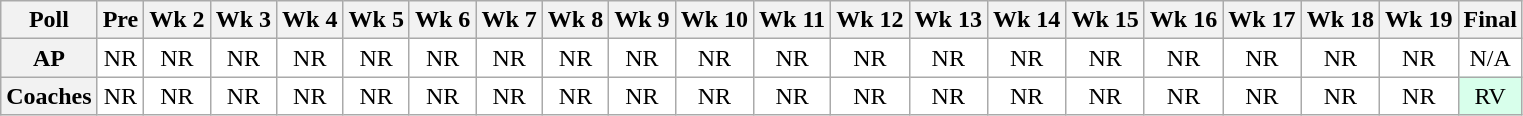<table class="wikitable" style="white-space:nowrap;">
<tr>
<th>Poll</th>
<th>Pre</th>
<th>Wk 2</th>
<th>Wk 3</th>
<th>Wk 4</th>
<th>Wk 5</th>
<th>Wk 6</th>
<th>Wk 7</th>
<th>Wk 8</th>
<th>Wk 9</th>
<th>Wk 10</th>
<th>Wk 11</th>
<th>Wk 12</th>
<th>Wk 13</th>
<th>Wk 14</th>
<th>Wk 15</th>
<th>Wk 16</th>
<th>Wk 17</th>
<th>Wk 18</th>
<th>Wk 19</th>
<th>Final</th>
</tr>
<tr style="text-align:center;">
<th>AP</th>
<td style="background:#FFF;">NR</td>
<td style="background:#FFF;">NR</td>
<td style="background:#FFF;">NR</td>
<td style="background:#FFF;">NR</td>
<td style="background:#FFF;">NR</td>
<td style="background:#FFF;">NR</td>
<td style="background:#FFF;">NR</td>
<td style="background:#FFF;">NR</td>
<td style="background:#FFF;">NR</td>
<td style="background:#FFF;">NR</td>
<td style="background:#FFF;">NR</td>
<td style="background:#FFF;">NR</td>
<td style="background:#FFF;">NR</td>
<td style="background:#FFF;">NR</td>
<td style="background:#FFF;">NR</td>
<td style="background:#FFF;">NR</td>
<td style="background:#FFF;">NR</td>
<td style="background:#FFF;">NR</td>
<td style="background:#FFF;">NR</td>
<td style="background:#FFF;">N/A</td>
</tr>
<tr style="text-align:center;">
<th>Coaches</th>
<td style="background:#FFF;">NR</td>
<td style="background:#FFF;">NR</td>
<td style="background:#FFF;">NR</td>
<td style="background:#FFF;">NR</td>
<td style="background:#FFF;">NR</td>
<td style="background:#FFF;">NR</td>
<td style="background:#FFF;">NR</td>
<td style="background:#FFF;">NR</td>
<td style="background:#FFF;">NR</td>
<td style="background:#FFF;">NR</td>
<td style="background:#FFF;">NR</td>
<td style="background:#FFF;">NR</td>
<td style="background:#FFF;">NR</td>
<td style="background:#FFF;">NR</td>
<td style="background:#FFF;">NR</td>
<td style="background:#FFF;">NR</td>
<td style="background:#FFF;">NR</td>
<td style="background:#FFF;">NR</td>
<td style="background:#FFF;">NR</td>
<td style="background:#D8FFEB;">RV</td>
</tr>
</table>
